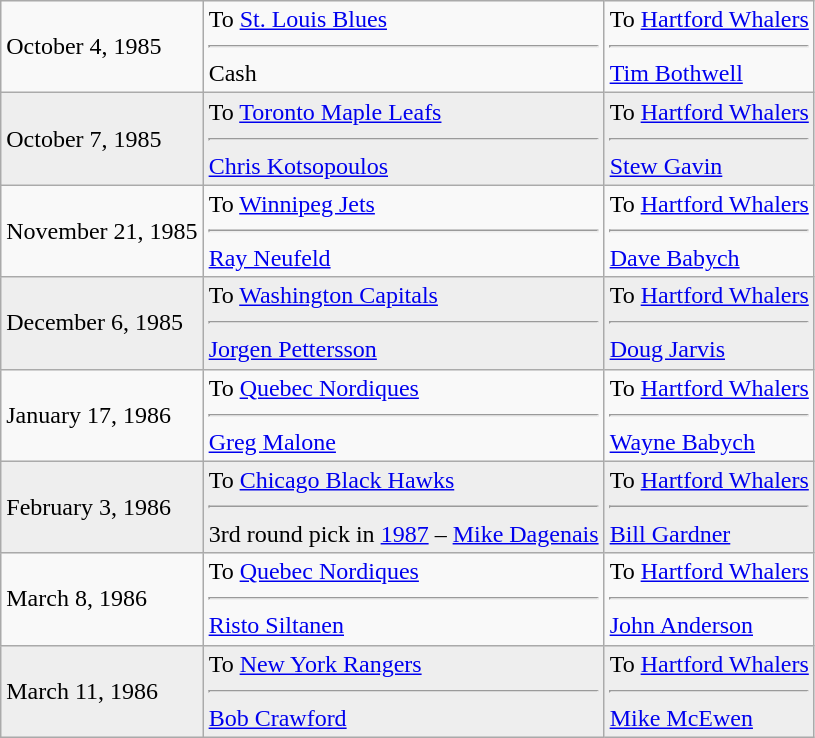<table class="wikitable">
<tr>
<td>October 4, 1985</td>
<td valign="top">To <a href='#'>St. Louis Blues</a><hr>Cash</td>
<td valign="top">To <a href='#'>Hartford Whalers</a><hr><a href='#'>Tim Bothwell</a></td>
</tr>
<tr style="background:#eee;">
<td>October 7, 1985</td>
<td valign="top">To <a href='#'>Toronto Maple Leafs</a><hr><a href='#'>Chris Kotsopoulos</a></td>
<td valign="top">To <a href='#'>Hartford Whalers</a><hr><a href='#'>Stew Gavin</a></td>
</tr>
<tr>
<td>November 21, 1985</td>
<td valign="top">To <a href='#'>Winnipeg Jets</a><hr><a href='#'>Ray Neufeld</a></td>
<td valign="top">To <a href='#'>Hartford Whalers</a><hr><a href='#'>Dave Babych</a></td>
</tr>
<tr style="background:#eee;">
<td>December 6, 1985</td>
<td valign="top">To <a href='#'>Washington Capitals</a><hr><a href='#'>Jorgen Pettersson</a></td>
<td valign="top">To <a href='#'>Hartford Whalers</a><hr><a href='#'>Doug Jarvis</a></td>
</tr>
<tr>
<td>January 17, 1986</td>
<td valign="top">To <a href='#'>Quebec Nordiques</a><hr><a href='#'>Greg Malone</a></td>
<td valign="top">To <a href='#'>Hartford Whalers</a><hr><a href='#'>Wayne Babych</a></td>
</tr>
<tr style="background:#eee;">
<td>February 3, 1986</td>
<td valign="top">To <a href='#'>Chicago Black Hawks</a><hr>3rd round pick in <a href='#'>1987</a> – <a href='#'>Mike Dagenais</a></td>
<td valign="top">To <a href='#'>Hartford Whalers</a><hr><a href='#'>Bill Gardner</a></td>
</tr>
<tr>
<td>March 8, 1986</td>
<td valign="top">To <a href='#'>Quebec Nordiques</a><hr><a href='#'>Risto Siltanen</a></td>
<td valign="top">To <a href='#'>Hartford Whalers</a><hr><a href='#'>John Anderson</a></td>
</tr>
<tr style="background:#eee;">
<td>March 11, 1986</td>
<td valign="top">To <a href='#'>New York Rangers</a><hr><a href='#'>Bob Crawford</a></td>
<td valign="top">To <a href='#'>Hartford Whalers</a><hr><a href='#'>Mike McEwen</a></td>
</tr>
</table>
